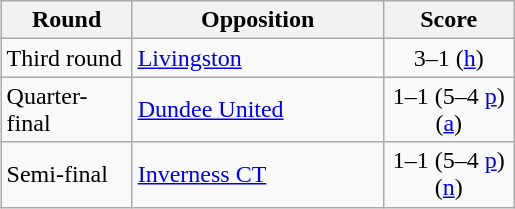<table class="wikitable" style="text-align:left;margin-left:1em;float:right">
<tr>
<th width=80>Round</th>
<th width=160>Opposition</th>
<th width=80>Score</th>
</tr>
<tr>
<td>Third round</td>
<td><a href='#'>Livingston</a></td>
<td align=center>3–1 (<a href='#'>h</a>)</td>
</tr>
<tr>
<td>Quarter-final</td>
<td><a href='#'>Dundee United</a></td>
<td align=center>1–1 (5–4 <a href='#'>p</a>) (<a href='#'>a</a>)</td>
</tr>
<tr>
<td>Semi-final</td>
<td><a href='#'>Inverness CT</a></td>
<td align=center>1–1 (5–4 <a href='#'>p</a>) (<a href='#'>n</a>)</td>
</tr>
</table>
